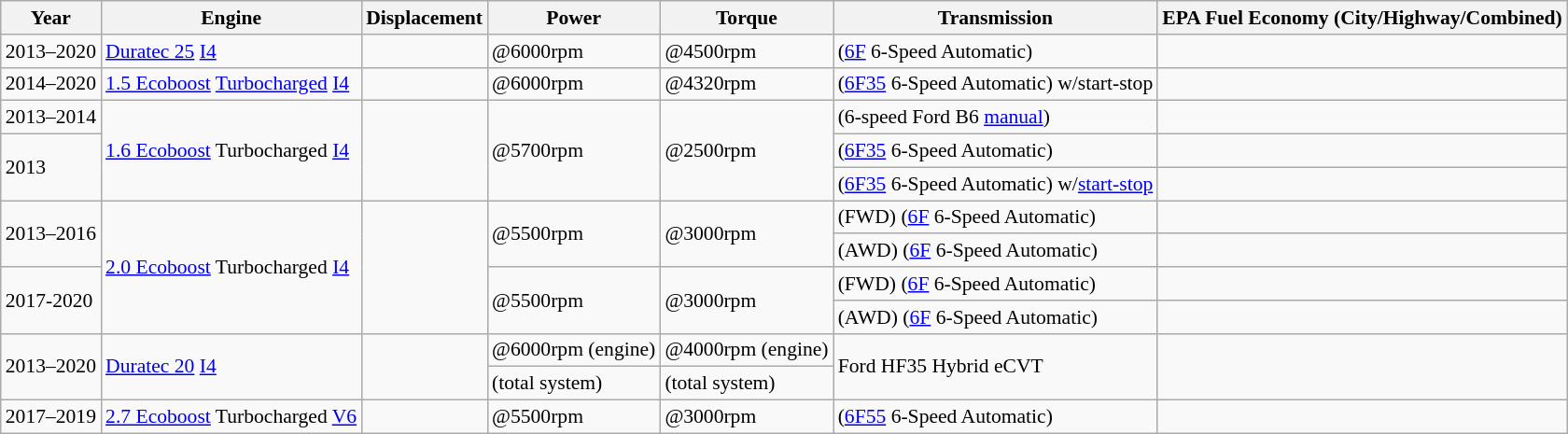<table class="wikitable" style="font-size: 90%">
<tr>
<th>Year</th>
<th>Engine</th>
<th>Displacement</th>
<th>Power</th>
<th>Torque</th>
<th>Transmission</th>
<th>EPA Fuel Economy (City/Highway/Combined)</th>
</tr>
<tr>
<td>2013–2020</td>
<td><a href='#'>Duratec 25</a> <a href='#'>I4</a></td>
<td></td>
<td> @6000rpm</td>
<td> @4500rpm</td>
<td>(<a href='#'>6F</a> 6-Speed Automatic)</td>
<td></td>
</tr>
<tr>
<td rowspan=1>2014–2020</td>
<td rowspan=1><a href='#'>1.5 Ecoboost</a> <a href='#'>Turbocharged</a> <a href='#'>I4</a></td>
<td rowspan=1></td>
<td rowspan=1> @6000rpm</td>
<td rowspan=1> @4320rpm</td>
<td>(<a href='#'>6F35</a> 6-Speed Automatic) w/start-stop</td>
<td></td>
</tr>
<tr>
<td>2013–2014</td>
<td rowspan=3><a href='#'>1.6 Ecoboost</a> Turbocharged <a href='#'>I4</a></td>
<td rowspan=3></td>
<td rowspan=3> @5700rpm</td>
<td rowspan=3> @2500rpm</td>
<td>(6-speed Ford B6 <a href='#'>manual</a>)</td>
<td></td>
</tr>
<tr>
<td rowspan=2>2013</td>
<td>(<a href='#'>6F35</a> 6-Speed Automatic)</td>
<td></td>
</tr>
<tr>
<td>(<a href='#'>6F35</a> 6-Speed Automatic) w/<a href='#'>start-stop</a></td>
<td></td>
</tr>
<tr>
<td rowspan=2>2013–2016</td>
<td rowspan="4"><a href='#'>2.0 Ecoboost</a> Turbocharged <a href='#'>I4</a></td>
<td rowspan="4"></td>
<td rowspan=2> @5500rpm</td>
<td rowspan=2> @3000rpm</td>
<td>(FWD) (<a href='#'>6F</a> 6-Speed Automatic)</td>
<td></td>
</tr>
<tr>
<td>(AWD) (<a href='#'>6F</a> 6-Speed Automatic)</td>
<td></td>
</tr>
<tr>
<td rowspan="2">2017-2020</td>
<td rowspan="2"> @5500rpm</td>
<td rowspan="2"> @3000rpm</td>
<td>(FWD) (<a href='#'>6F</a> 6-Speed Automatic)</td>
<td></td>
</tr>
<tr>
<td>(AWD) (<a href='#'>6F</a> 6-Speed Automatic)</td>
<td></td>
</tr>
<tr>
<td rowspan="2">2013–2020</td>
<td rowspan="2"><a href='#'>Duratec 20</a> <a href='#'>I4</a></td>
<td rowspan="2"></td>
<td> @6000rpm (engine)</td>
<td> @4000rpm (engine)</td>
<td rowspan="2">Ford HF35 Hybrid eCVT</td>
<td rowspan="2"></td>
</tr>
<tr>
<td> (total system)</td>
<td> (total system)</td>
</tr>
<tr>
<td>2017–2019</td>
<td><a href='#'>2.7 Ecoboost</a> Turbocharged <a href='#'>V6</a></td>
<td></td>
<td> @5500rpm</td>
<td> @3000rpm</td>
<td>(<a href='#'>6F55</a> 6-Speed Automatic)</td>
<td></td>
</tr>
</table>
